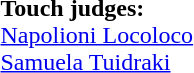<table style="width:100%; font-size:100%;">
<tr>
<td><br><strong>Touch judges:</strong>
<br> <a href='#'>Napolioni Locoloco</a>
<br> <a href='#'>Samuela Tuidraki</a></td>
</tr>
</table>
